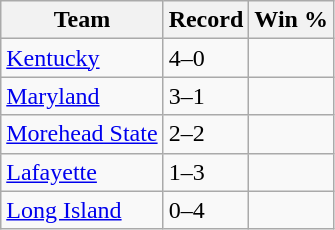<table class= "wikitable">
<tr>
<th>Team</th>
<th>Record</th>
<th>Win %</th>
</tr>
<tr>
<td><a href='#'>Kentucky</a></td>
<td>4–0</td>
<td></td>
</tr>
<tr>
<td><a href='#'>Maryland</a></td>
<td>3–1</td>
<td></td>
</tr>
<tr>
<td><a href='#'>Morehead State</a></td>
<td>2–2</td>
<td></td>
</tr>
<tr>
<td><a href='#'>Lafayette</a></td>
<td>1–3</td>
<td></td>
</tr>
<tr>
<td><a href='#'>Long Island</a></td>
<td>0–4</td>
<td></td>
</tr>
</table>
